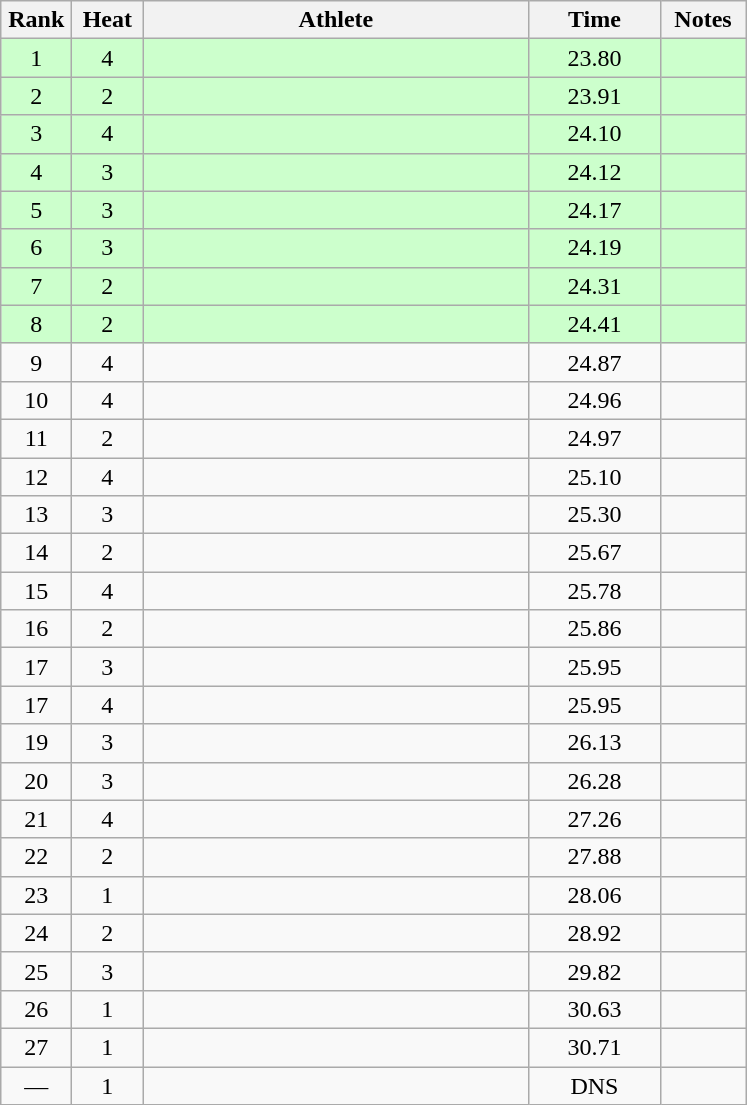<table class="wikitable" style="text-align:center">
<tr>
<th width=40>Rank</th>
<th width=40>Heat</th>
<th width=250>Athlete</th>
<th width=80>Time</th>
<th width=50>Notes</th>
</tr>
<tr bgcolor=ccffcc>
<td>1</td>
<td>4</td>
<td align=left></td>
<td>23.80</td>
<td></td>
</tr>
<tr bgcolor=ccffcc>
<td>2</td>
<td>2</td>
<td align=left></td>
<td>23.91</td>
<td></td>
</tr>
<tr bgcolor=ccffcc>
<td>3</td>
<td>4</td>
<td align=left></td>
<td>24.10</td>
<td></td>
</tr>
<tr bgcolor=ccffcc>
<td>4</td>
<td>3</td>
<td align=left></td>
<td>24.12</td>
<td></td>
</tr>
<tr bgcolor=ccffcc>
<td>5</td>
<td>3</td>
<td align=left></td>
<td>24.17</td>
<td></td>
</tr>
<tr bgcolor=ccffcc>
<td>6</td>
<td>3</td>
<td align=left></td>
<td>24.19</td>
<td></td>
</tr>
<tr bgcolor=ccffcc>
<td>7</td>
<td>2</td>
<td align=left></td>
<td>24.31</td>
<td></td>
</tr>
<tr bgcolor=ccffcc>
<td>8</td>
<td>2</td>
<td align=left></td>
<td>24.41</td>
<td></td>
</tr>
<tr>
<td>9</td>
<td>4</td>
<td align=left></td>
<td>24.87</td>
<td></td>
</tr>
<tr>
<td>10</td>
<td>4</td>
<td align=left></td>
<td>24.96</td>
<td></td>
</tr>
<tr>
<td>11</td>
<td>2</td>
<td align=left></td>
<td>24.97</td>
<td></td>
</tr>
<tr>
<td>12</td>
<td>4</td>
<td align=left></td>
<td>25.10</td>
<td></td>
</tr>
<tr>
<td>13</td>
<td>3</td>
<td align=left></td>
<td>25.30</td>
<td></td>
</tr>
<tr>
<td>14</td>
<td>2</td>
<td align=left></td>
<td>25.67</td>
<td></td>
</tr>
<tr>
<td>15</td>
<td>4</td>
<td align=left></td>
<td>25.78</td>
<td></td>
</tr>
<tr>
<td>16</td>
<td>2</td>
<td align=left></td>
<td>25.86</td>
<td></td>
</tr>
<tr>
<td>17</td>
<td>3</td>
<td align=left></td>
<td>25.95</td>
<td></td>
</tr>
<tr>
<td>17</td>
<td>4</td>
<td align=left></td>
<td>25.95</td>
<td></td>
</tr>
<tr>
<td>19</td>
<td>3</td>
<td align=left></td>
<td>26.13</td>
<td></td>
</tr>
<tr>
<td>20</td>
<td>3</td>
<td align=left></td>
<td>26.28</td>
<td></td>
</tr>
<tr>
<td>21</td>
<td>4</td>
<td align=left></td>
<td>27.26</td>
<td></td>
</tr>
<tr>
<td>22</td>
<td>2</td>
<td align=left></td>
<td>27.88</td>
<td></td>
</tr>
<tr>
<td>23</td>
<td>1</td>
<td align=left></td>
<td>28.06</td>
<td></td>
</tr>
<tr>
<td>24</td>
<td>2</td>
<td align=left></td>
<td>28.92</td>
<td></td>
</tr>
<tr>
<td>25</td>
<td>3</td>
<td align=left></td>
<td>29.82</td>
<td></td>
</tr>
<tr>
<td>26</td>
<td>1</td>
<td align=left></td>
<td>30.63</td>
<td></td>
</tr>
<tr>
<td>27</td>
<td>1</td>
<td align=left></td>
<td>30.71</td>
<td></td>
</tr>
<tr>
<td>—</td>
<td>1</td>
<td align=left></td>
<td>DNS</td>
<td></td>
</tr>
</table>
